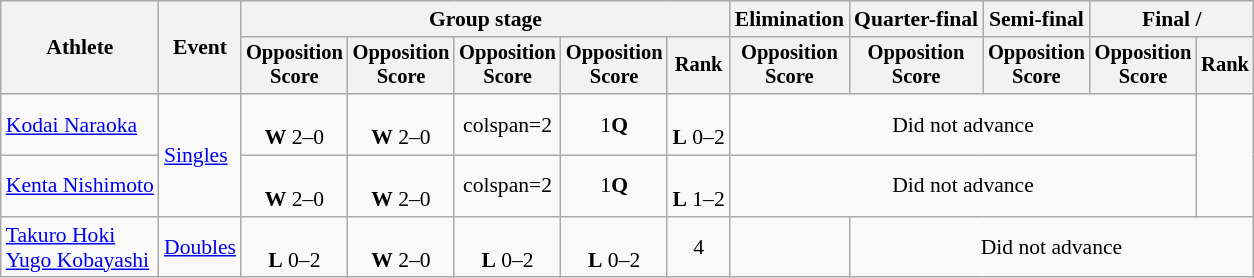<table class="wikitable" style="font-size:90%">
<tr>
<th rowspan="2">Athlete</th>
<th rowspan="2">Event</th>
<th colspan="5">Group stage</th>
<th>Elimination</th>
<th>Quarter-final</th>
<th>Semi-final</th>
<th colspan="2">Final / </th>
</tr>
<tr style="font-size:95%">
<th>Opposition<br>Score</th>
<th>Opposition<br>Score</th>
<th>Opposition<br>Score</th>
<th>Opposition<br>Score</th>
<th>Rank</th>
<th>Opposition<br>Score</th>
<th>Opposition<br>Score</th>
<th>Opposition<br>Score</th>
<th>Opposition<br>Score</th>
<th>Rank</th>
</tr>
<tr align="center">
<td align="left"><a href='#'>Kodai Naraoka</a></td>
<td align="left" rowspan="2"><a href='#'>Singles</a></td>
<td><br><strong>W</strong> 2–0</td>
<td><br><strong>W</strong> 2–0</td>
<td>colspan=2 </td>
<td>1<strong>Q</strong></td>
<td><br><strong>L</strong> 0–2</td>
<td colspan=4>Did not advance</td>
</tr>
<tr align="center">
<td align="left"><a href='#'>Kenta Nishimoto</a></td>
<td><br><strong>W</strong> 2–0</td>
<td><br><strong>W</strong> 2–0</td>
<td>colspan=2 </td>
<td>1<strong>Q</strong></td>
<td><br><strong>L</strong> 1–2</td>
<td colspan="4">Did not advance</td>
</tr>
<tr align="center">
<td align="left"><a href='#'>Takuro Hoki</a><br><a href='#'>Yugo Kobayashi</a></td>
<td align="left"><a href='#'>Doubles</a></td>
<td><br><strong>L</strong> 0–2</td>
<td><br><strong>W</strong> 2–0</td>
<td><br><strong>L</strong> 0–2</td>
<td><br><strong>L</strong> 0–2</td>
<td>4</td>
<td></td>
<td colspan=4>Did not advance</td>
</tr>
</table>
